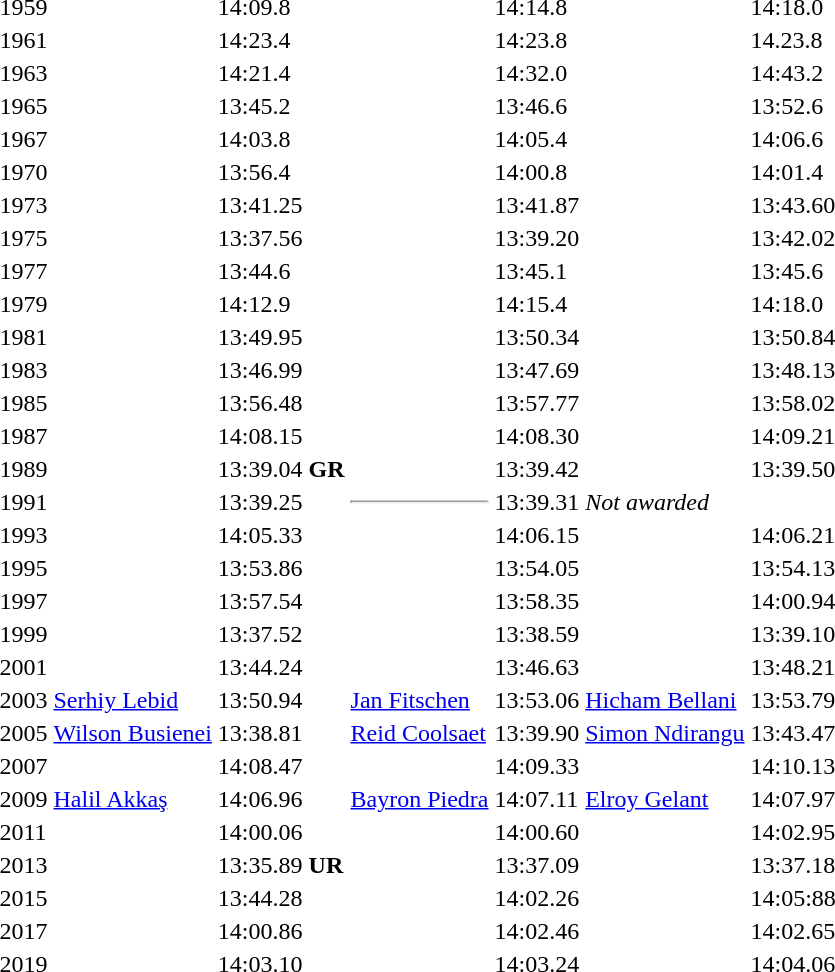<table>
<tr>
<td>1959</td>
<td></td>
<td>14:09.8</td>
<td></td>
<td>14:14.8</td>
<td></td>
<td>14:18.0</td>
</tr>
<tr>
<td>1961</td>
<td></td>
<td>14:23.4</td>
<td></td>
<td>14:23.8</td>
<td></td>
<td>14.23.8</td>
</tr>
<tr>
<td>1963</td>
<td></td>
<td>14:21.4</td>
<td></td>
<td>14:32.0</td>
<td></td>
<td>14:43.2</td>
</tr>
<tr>
<td>1965</td>
<td></td>
<td>13:45.2</td>
<td></td>
<td>13:46.6</td>
<td></td>
<td>13:52.6</td>
</tr>
<tr>
<td>1967</td>
<td></td>
<td>14:03.8</td>
<td></td>
<td>14:05.4</td>
<td></td>
<td>14:06.6</td>
</tr>
<tr>
<td>1970</td>
<td></td>
<td>13:56.4</td>
<td></td>
<td>14:00.8</td>
<td></td>
<td>14:01.4</td>
</tr>
<tr>
<td>1973</td>
<td></td>
<td>13:41.25</td>
<td></td>
<td>13:41.87</td>
<td></td>
<td>13:43.60</td>
</tr>
<tr>
<td>1975</td>
<td></td>
<td>13:37.56</td>
<td></td>
<td>13:39.20</td>
<td></td>
<td>13:42.02</td>
</tr>
<tr>
<td>1977</td>
<td></td>
<td>13:44.6</td>
<td></td>
<td>13:45.1</td>
<td></td>
<td>13:45.6</td>
</tr>
<tr>
<td>1979</td>
<td></td>
<td>14:12.9</td>
<td></td>
<td>14:15.4</td>
<td></td>
<td>14:18.0</td>
</tr>
<tr>
<td>1981</td>
<td></td>
<td>13:49.95</td>
<td></td>
<td>13:50.34</td>
<td></td>
<td>13:50.84</td>
</tr>
<tr>
<td>1983</td>
<td></td>
<td>13:46.99</td>
<td></td>
<td>13:47.69</td>
<td></td>
<td>13:48.13</td>
</tr>
<tr>
<td>1985</td>
<td></td>
<td>13:56.48</td>
<td></td>
<td>13:57.77</td>
<td></td>
<td>13:58.02</td>
</tr>
<tr>
<td>1987</td>
<td></td>
<td>14:08.15</td>
<td></td>
<td>14:08.30</td>
<td></td>
<td>14:09.21</td>
</tr>
<tr>
<td>1989</td>
<td></td>
<td>13:39.04 <strong>GR</strong></td>
<td></td>
<td>13:39.42</td>
<td></td>
<td>13:39.50</td>
</tr>
<tr>
<td>1991</td>
<td></td>
<td>13:39.25</td>
<td><hr></td>
<td>13:39.31</td>
<td colspan=2><em>Not awarded</em></td>
</tr>
<tr>
<td>1993</td>
<td></td>
<td>14:05.33</td>
<td></td>
<td>14:06.15</td>
<td></td>
<td>14:06.21</td>
</tr>
<tr>
<td>1995</td>
<td></td>
<td>13:53.86</td>
<td></td>
<td>13:54.05</td>
<td></td>
<td>13:54.13</td>
</tr>
<tr>
<td>1997</td>
<td></td>
<td>13:57.54</td>
<td></td>
<td>13:58.35</td>
<td></td>
<td>14:00.94</td>
</tr>
<tr>
<td>1999</td>
<td></td>
<td>13:37.52</td>
<td></td>
<td>13:38.59</td>
<td></td>
<td>13:39.10</td>
</tr>
<tr>
<td>2001</td>
<td></td>
<td>13:44.24</td>
<td></td>
<td>13:46.63</td>
<td></td>
<td>13:48.21</td>
</tr>
<tr>
<td>2003</td>
<td><a href='#'>Serhiy Lebid</a><br> </td>
<td>13:50.94</td>
<td><a href='#'>Jan Fitschen</a><br> </td>
<td>13:53.06</td>
<td><a href='#'>Hicham Bellani</a><br> </td>
<td>13:53.79</td>
</tr>
<tr>
<td>2005<br></td>
<td><a href='#'>Wilson Busienei</a><br> </td>
<td>13:38.81</td>
<td><a href='#'>Reid Coolsaet</a><br> </td>
<td>13:39.90</td>
<td><a href='#'>Simon Ndirangu</a><br> </td>
<td>13:43.47</td>
</tr>
<tr>
<td>2007<br></td>
<td></td>
<td>14:08.47</td>
<td></td>
<td>14:09.33</td>
<td></td>
<td>14:10.13</td>
</tr>
<tr>
<td>2009<br></td>
<td><a href='#'>Halil Akkaş</a><br> </td>
<td>14:06.96</td>
<td><a href='#'>Bayron Piedra</a><br> </td>
<td>14:07.11</td>
<td><a href='#'>Elroy Gelant</a> <br> </td>
<td>14:07.97</td>
</tr>
<tr>
<td>2011<br></td>
<td></td>
<td>14:00.06</td>
<td></td>
<td>14:00.60</td>
<td></td>
<td>14:02.95</td>
</tr>
<tr>
<td>2013<br></td>
<td></td>
<td>13:35.89 <strong>UR</strong></td>
<td></td>
<td>13:37.09</td>
<td></td>
<td>13:37.18</td>
</tr>
<tr>
<td>2015<br></td>
<td></td>
<td>13:44.28</td>
<td></td>
<td>14:02.26</td>
<td></td>
<td>14:05:88</td>
</tr>
<tr>
<td>2017<br></td>
<td></td>
<td>14:00.86</td>
<td></td>
<td>14:02.46</td>
<td></td>
<td>14:02.65</td>
</tr>
<tr>
<td>2019<br></td>
<td></td>
<td>14:03.10</td>
<td></td>
<td>14:03.24</td>
<td></td>
<td>14:04.06</td>
</tr>
</table>
